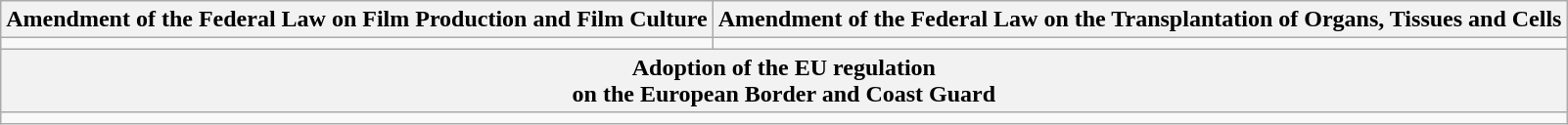<table class="wikitable" style="text-align:center">
<tr>
<th>Amendment of the Federal Law on Film Production and Film Culture</th>
<th>Amendment of the Federal Law on the Transplantation of Organs, Tissues and Cells</th>
</tr>
<tr>
<td></td>
<td></td>
</tr>
<tr>
<th colspan="2">Adoption of the EU regulation<br>on the European Border and Coast Guard</th>
</tr>
<tr>
<td colspan="2"></td>
</tr>
</table>
